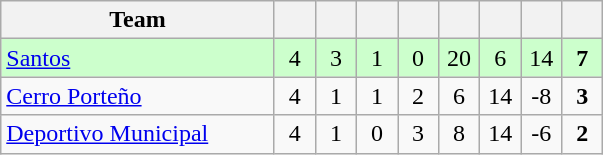<table class="wikitable" style="text-align: center;">
<tr>
<th width=175>Team</th>
<th width=20></th>
<th width=20></th>
<th width=20></th>
<th width=20></th>
<th width=20></th>
<th width=20></th>
<th width=20></th>
<th width=20></th>
</tr>
<tr bgcolor=ccffcc>
<td style="text-align:left;"> <a href='#'>Santos</a></td>
<td>4</td>
<td>3</td>
<td>1</td>
<td>0</td>
<td>20</td>
<td>6</td>
<td>14</td>
<td><strong>7</strong></td>
</tr>
<tr>
<td style="text-align:left;"> <a href='#'>Cerro Porteño</a></td>
<td>4</td>
<td>1</td>
<td>1</td>
<td>2</td>
<td>6</td>
<td>14</td>
<td>-8</td>
<td><strong>3</strong></td>
</tr>
<tr>
<td style="text-align:left;"> <a href='#'>Deportivo Municipal</a></td>
<td>4</td>
<td>1</td>
<td>0</td>
<td>3</td>
<td>8</td>
<td>14</td>
<td>-6</td>
<td><strong>2</strong></td>
</tr>
</table>
